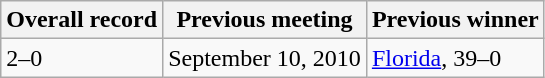<table class="wikitable">
<tr>
<th>Overall record</th>
<th>Previous meeting</th>
<th>Previous winner</th>
</tr>
<tr>
<td>2–0</td>
<td>September 10, 2010</td>
<td><a href='#'>Florida</a>, 39–0</td>
</tr>
</table>
